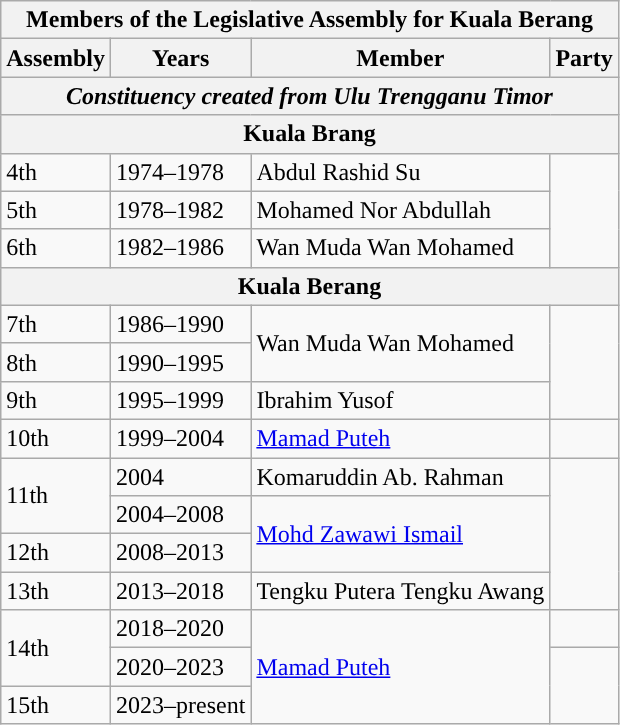<table class="wikitable">
<tr>
<th colspan="4">Members of the Legislative Assembly for Kuala Berang</th>
</tr>
<tr>
<th>Assembly</th>
<th>Years</th>
<th>Member</th>
<th>Party</th>
</tr>
<tr>
<th colspan="4" align="center"><em>Constituency created from Ulu Trengganu Timor</em></th>
</tr>
<tr>
<th colspan="4" align="center">Kuala Brang</th>
</tr>
<tr>
<td>4th</td>
<td>1974–1978</td>
<td>Abdul Rashid Su</td>
<td rowspan="3"></td>
</tr>
<tr>
<td>5th</td>
<td>1978–1982</td>
<td>Mohamed Nor Abdullah</td>
</tr>
<tr>
<td>6th</td>
<td>1982–1986</td>
<td>Wan Muda Wan Mohamed</td>
</tr>
<tr>
<th colspan="4" align="center">Kuala Berang</th>
</tr>
<tr>
<td>7th</td>
<td>1986–1990</td>
<td rowspan="2">Wan Muda Wan Mohamed</td>
<td rowspan="3"></td>
</tr>
<tr>
<td>8th</td>
<td>1990–1995</td>
</tr>
<tr>
<td>9th</td>
<td>1995–1999</td>
<td>Ibrahim Yusof</td>
</tr>
<tr>
<td>10th</td>
<td>1999–2004</td>
<td><a href='#'>Mamad Puteh</a></td>
<td></td>
</tr>
<tr>
<td rowspan="2">11th</td>
<td>2004</td>
<td>Komaruddin Ab. Rahman</td>
<td rowspan="4"></td>
</tr>
<tr>
<td>2004–2008</td>
<td rowspan="2"><a href='#'>Mohd Zawawi Ismail</a></td>
</tr>
<tr>
<td>12th</td>
<td>2008–2013</td>
</tr>
<tr>
<td>13th</td>
<td>2013–2018</td>
<td>Tengku Putera Tengku Awang</td>
</tr>
<tr>
<td rowspan="2">14th</td>
<td>2018–2020</td>
<td rowspan="3"><a href='#'>Mamad Puteh</a></td>
<td></td>
</tr>
<tr>
<td>2020–2023</td>
<td rowspan="2"></td>
</tr>
<tr>
<td>15th</td>
<td>2023–present</td>
</tr>
</table>
